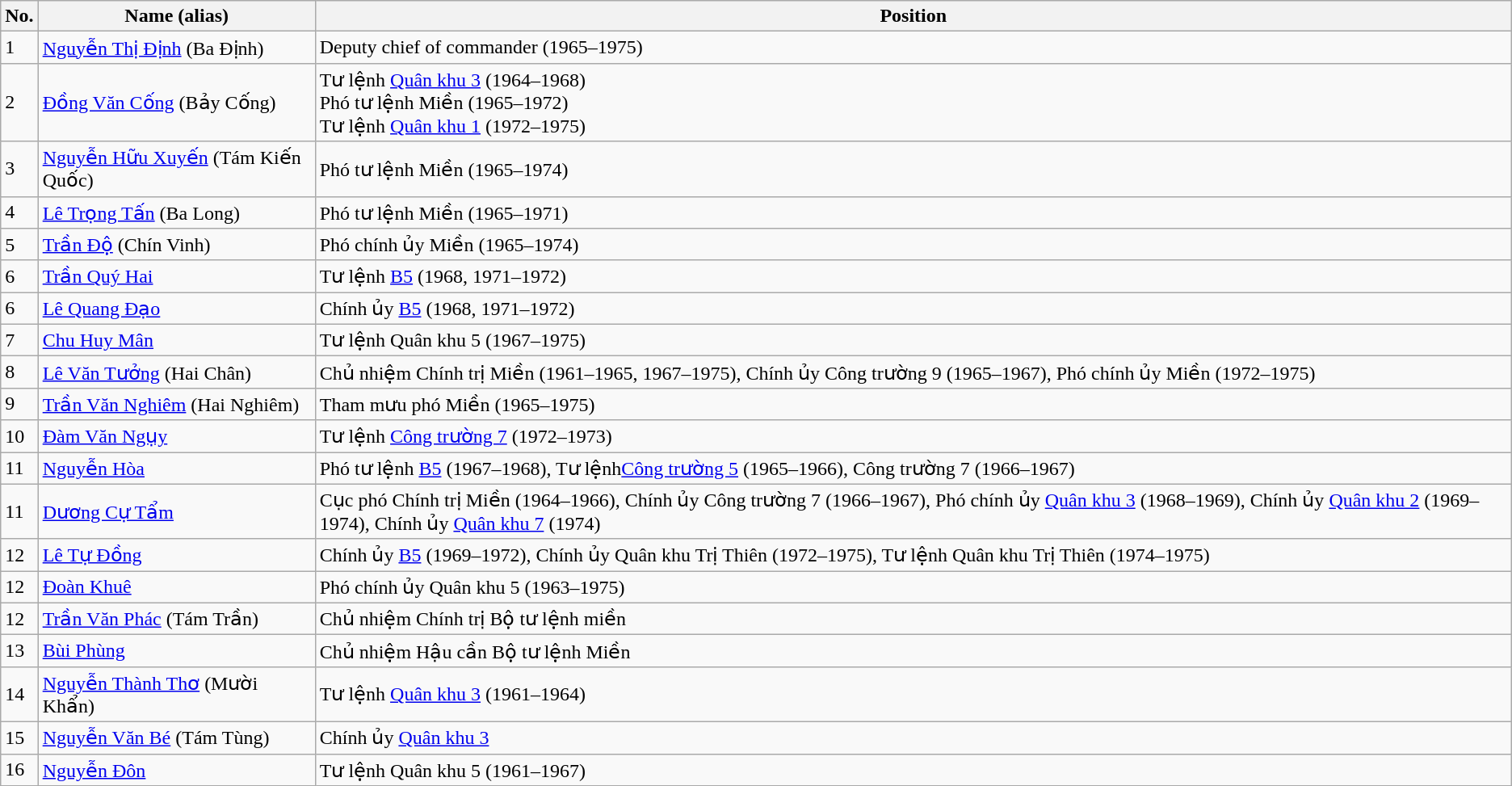<table class="wikitable">
<tr>
<th>No.</th>
<th>Name (alias)</th>
<th>Position</th>
</tr>
<tr>
<td>1</td>
<td><a href='#'>Nguyễn Thị Định</a> (Ba Định)</td>
<td>Deputy chief of commander (1965–1975)</td>
</tr>
<tr>
<td>2</td>
<td><a href='#'>Đồng Văn Cống</a> (Bảy Cống)</td>
<td>Tư lệnh <a href='#'>Quân khu 3</a> (1964–1968)<br> Phó tư lệnh Miền (1965–1972)<br> Tư lệnh <a href='#'>Quân khu 1</a> (1972–1975)</td>
</tr>
<tr>
<td>3</td>
<td><a href='#'>Nguyễn Hữu Xuyến</a> (Tám Kiến Quốc)</td>
<td>Phó tư lệnh Miền (1965–1974)</td>
</tr>
<tr>
<td>4</td>
<td><a href='#'>Lê Trọng Tấn</a> (Ba Long)</td>
<td>Phó tư lệnh Miền (1965–1971)</td>
</tr>
<tr>
<td>5</td>
<td><a href='#'>Trần Độ</a> (Chín Vinh)</td>
<td>Phó chính ủy Miền (1965–1974)</td>
</tr>
<tr>
<td>6</td>
<td><a href='#'>Trần Quý Hai</a></td>
<td>Tư lệnh <a href='#'>B5</a> (1968, 1971–1972)</td>
</tr>
<tr>
<td>6</td>
<td><a href='#'>Lê Quang Đạo</a></td>
<td>Chính ủy <a href='#'>B5</a> (1968, 1971–1972)</td>
</tr>
<tr>
<td>7</td>
<td><a href='#'>Chu Huy Mân</a></td>
<td>Tư lệnh Quân khu 5 (1967–1975)</td>
</tr>
<tr>
<td>8</td>
<td><a href='#'>Lê Văn Tưởng</a> (Hai Chân)</td>
<td>Chủ nhiệm Chính trị Miền (1961–1965, 1967–1975), Chính ủy Công trường 9 (1965–1967), Phó chính ủy Miền (1972–1975)</td>
</tr>
<tr>
<td>9</td>
<td><a href='#'>Trần Văn Nghiêm</a> (Hai Nghiêm)</td>
<td>Tham mưu phó Miền (1965–1975)</td>
</tr>
<tr>
<td>10</td>
<td><a href='#'>Đàm Văn Ngụy</a></td>
<td>Tư lệnh <a href='#'>Công trường 7</a> (1972–1973)</td>
</tr>
<tr>
<td>11</td>
<td><a href='#'>Nguyễn Hòa</a></td>
<td>Phó tư lệnh <a href='#'>B5</a> (1967–1968), Tư lệnh<a href='#'>Công trường 5</a> (1965–1966), Công trường 7 (1966–1967)</td>
</tr>
<tr>
<td>11</td>
<td><a href='#'>Dương Cự Tẩm</a></td>
<td>Cục phó Chính trị Miền (1964–1966), Chính ủy Công trường 7 (1966–1967), Phó chính ủy <a href='#'>Quân khu 3</a> (1968–1969), Chính ủy <a href='#'>Quân khu 2</a> (1969–1974), Chính ủy <a href='#'>Quân khu 7</a> (1974)</td>
</tr>
<tr>
<td>12</td>
<td><a href='#'>Lê Tự Đồng</a></td>
<td>Chính ủy <a href='#'>B5</a> (1969–1972), Chính ủy Quân khu Trị Thiên (1972–1975), Tư lệnh Quân khu Trị Thiên (1974–1975)</td>
</tr>
<tr>
<td>12</td>
<td><a href='#'>Đoàn Khuê</a></td>
<td>Phó chính ủy Quân khu 5 (1963–1975)</td>
</tr>
<tr>
<td>12</td>
<td><a href='#'>Trần Văn Phác</a> (Tám Trần)</td>
<td>Chủ nhiệm Chính trị Bộ tư lệnh miền</td>
</tr>
<tr>
<td>13</td>
<td><a href='#'>Bùi Phùng</a></td>
<td>Chủ nhiệm Hậu cần Bộ tư lệnh Miền</td>
</tr>
<tr>
<td>14</td>
<td><a href='#'>Nguyễn Thành Thơ</a> (Mười Khẩn)</td>
<td>Tư lệnh <a href='#'>Quân khu 3</a> (1961–1964)</td>
</tr>
<tr>
<td>15</td>
<td><a href='#'>Nguyễn Văn Bé</a> (Tám Tùng)</td>
<td>Chính ủy <a href='#'>Quân khu 3</a></td>
</tr>
<tr>
<td>16</td>
<td><a href='#'>Nguyễn Đôn</a></td>
<td>Tư lệnh Quân khu 5 (1961–1967)</td>
</tr>
</table>
